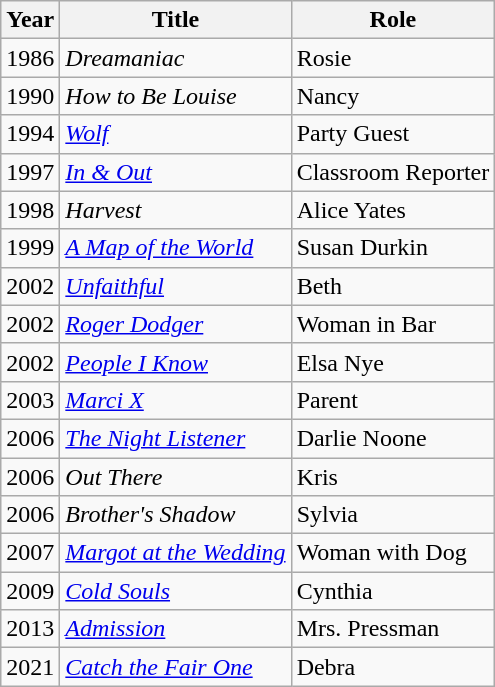<table class="wikitable">
<tr>
<th>Year</th>
<th>Title</th>
<th>Role</th>
</tr>
<tr>
<td>1986</td>
<td><em>Dreamaniac</em></td>
<td>Rosie</td>
</tr>
<tr>
<td>1990</td>
<td><em>How to Be Louise</em></td>
<td>Nancy</td>
</tr>
<tr>
<td>1994</td>
<td><em><a href='#'>Wolf</a></em></td>
<td>Party Guest</td>
</tr>
<tr>
<td>1997</td>
<td><em><a href='#'>In & Out</a></em></td>
<td>Classroom Reporter</td>
</tr>
<tr>
<td>1998</td>
<td><em>Harvest</em></td>
<td>Alice Yates</td>
</tr>
<tr>
<td>1999</td>
<td><em><a href='#'>A Map of the World</a></em></td>
<td>Susan Durkin</td>
</tr>
<tr>
<td>2002</td>
<td><em><a href='#'>Unfaithful</a></em></td>
<td>Beth</td>
</tr>
<tr>
<td>2002</td>
<td><em><a href='#'>Roger Dodger</a></em></td>
<td>Woman in Bar</td>
</tr>
<tr>
<td>2002</td>
<td><em><a href='#'>People I Know</a></em></td>
<td>Elsa Nye</td>
</tr>
<tr>
<td>2003</td>
<td><em><a href='#'>Marci X</a></em></td>
<td>Parent</td>
</tr>
<tr>
<td>2006</td>
<td><em><a href='#'>The Night Listener</a></em></td>
<td>Darlie Noone</td>
</tr>
<tr>
<td>2006</td>
<td><em>Out There</em></td>
<td>Kris</td>
</tr>
<tr>
<td>2006</td>
<td><em>Brother's Shadow</em></td>
<td>Sylvia</td>
</tr>
<tr>
<td>2007</td>
<td><em><a href='#'>Margot at the Wedding</a></em></td>
<td>Woman with Dog</td>
</tr>
<tr>
<td>2009</td>
<td><em><a href='#'>Cold Souls</a></em></td>
<td>Cynthia</td>
</tr>
<tr>
<td>2013</td>
<td><em><a href='#'>Admission</a></em></td>
<td>Mrs. Pressman</td>
</tr>
<tr>
<td>2021</td>
<td><em><a href='#'>Catch the Fair One</a></em></td>
<td>Debra</td>
</tr>
</table>
